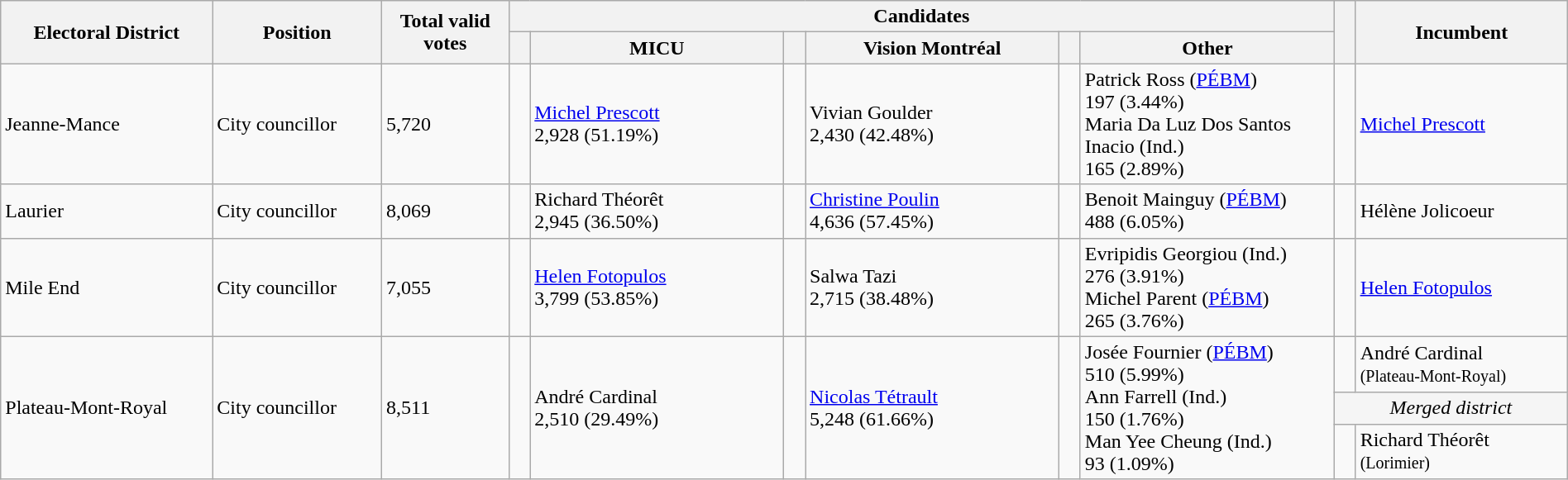<table class="wikitable" width="100%">
<tr>
<th width=10% rowspan=2>Electoral District</th>
<th width=8% rowspan=2>Position</th>
<th width=6% rowspan=2>Total valid votes</th>
<th colspan=6>Candidates</th>
<th width=1% rowspan=2> </th>
<th width=10% rowspan=2>Incumbent</th>
</tr>
<tr>
<th width=1% > </th>
<th width=12% >MICU</th>
<th width=1% > </th>
<th width=12% >Vision Montréal</th>
<th width=1% > </th>
<th width=12% >Other</th>
</tr>
<tr>
<td>Jeanne-Mance</td>
<td>City councillor</td>
<td>5,720</td>
<td> </td>
<td><a href='#'>Michel Prescott</a><br>2,928 (51.19%)</td>
<td></td>
<td>Vivian Goulder<br>2,430 (42.48%)</td>
<td></td>
<td>Patrick Ross (<a href='#'>PÉBM</a>)<br>197 (3.44%)<br>Maria Da Luz Dos Santos Inacio (Ind.)<br>165 (2.89%)</td>
<td> </td>
<td><a href='#'>Michel Prescott</a></td>
</tr>
<tr>
<td>Laurier</td>
<td>City councillor</td>
<td>8,069</td>
<td></td>
<td>Richard Théorêt<br>2,945 (36.50%)</td>
<td> </td>
<td><a href='#'>Christine Poulin</a><br>4,636 (57.45%)</td>
<td></td>
<td>Benoit Mainguy (<a href='#'>PÉBM</a>)<br>488 (6.05%)</td>
<td> </td>
<td>Hélène Jolicoeur</td>
</tr>
<tr>
<td>Mile End</td>
<td>City councillor</td>
<td>7,055</td>
<td> </td>
<td><a href='#'>Helen Fotopulos</a><br>3,799 (53.85%)</td>
<td></td>
<td>Salwa Tazi<br>2,715 (38.48%)</td>
<td></td>
<td>Evripidis Georgiou (Ind.)<br>276 (3.91%)<br>Michel Parent (<a href='#'>PÉBM</a>)<br>265 (3.76%)</td>
<td> </td>
<td><a href='#'>Helen Fotopulos</a></td>
</tr>
<tr>
<td rowspan=3>Plateau-Mont-Royal</td>
<td rowspan=3>City councillor</td>
<td rowspan=3>8,511</td>
<td rowspan=3></td>
<td rowspan=3>André Cardinal<br>2,510 (29.49%)</td>
<td rowspan=3 > </td>
<td rowspan=3><a href='#'>Nicolas Tétrault</a><br>5,248 (61.66%)</td>
<td rowspan=3></td>
<td rowspan=3>Josée Fournier (<a href='#'>PÉBM</a>)<br>510 (5.99%)<br>Ann Farrell (Ind.)<br>150 (1.76%)<br>Man Yee Cheung (Ind.)<br>93 (1.09%)</td>
<td> </td>
<td>André Cardinal<br><small>(Plateau-Mont-Royal)</small></td>
</tr>
<tr>
<td colspan="2" style="background:whitesmoke; text-align:center;"><em>Merged district</em></td>
</tr>
<tr>
<td> </td>
<td>Richard Théorêt<br><small>(Lorimier)</small></td>
</tr>
</table>
